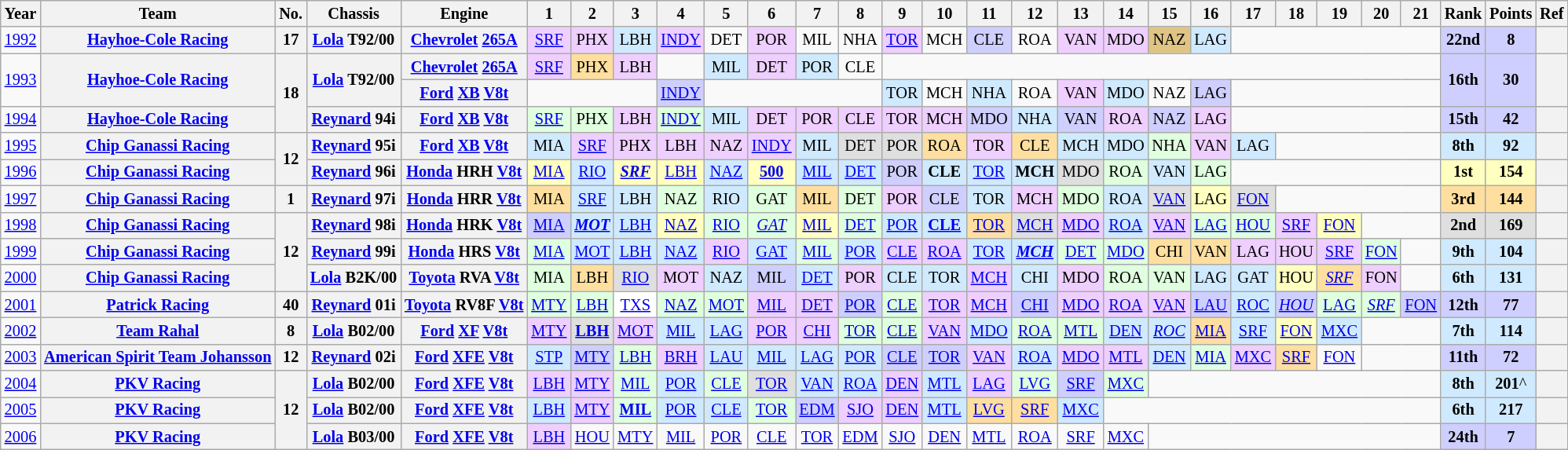<table class="wikitable" style="text-align:center; font-size:85%">
<tr>
<th>Year</th>
<th>Team</th>
<th>No.</th>
<th>Chassis</th>
<th>Engine</th>
<th>1</th>
<th>2</th>
<th>3</th>
<th>4</th>
<th>5</th>
<th>6</th>
<th>7</th>
<th>8</th>
<th>9</th>
<th>10</th>
<th>11</th>
<th>12</th>
<th>13</th>
<th>14</th>
<th>15</th>
<th>16</th>
<th>17</th>
<th>18</th>
<th>19</th>
<th>20</th>
<th>21</th>
<th>Rank</th>
<th>Points</th>
<th>Ref</th>
</tr>
<tr>
<td><a href='#'>1992</a></td>
<th nowrap><a href='#'>Hayhoe-Cole Racing</a></th>
<th>17</th>
<th nowrap><a href='#'>Lola</a> T92/00</th>
<th nowrap><a href='#'>Chevrolet</a> <a href='#'>265A</a></th>
<td style="background:#EFCFFF;"><a href='#'>SRF</a><br></td>
<td style="background:#EFCFFF;">PHX<br></td>
<td style="background:#CFEAFF;">LBH<br></td>
<td style="background:#EFCFFF;"><a href='#'>INDY</a><br></td>
<td>DET</td>
<td style="background:#EFCFFF;">POR<br></td>
<td>MIL</td>
<td>NHA</td>
<td style="background:#EFCFFF;"><a href='#'>TOR</a><br></td>
<td>MCH</td>
<td style="background:#CFCFFF;">CLE<br></td>
<td>ROA</td>
<td style="background:#EFCFFF;">VAN<br></td>
<td style="background:#EFCFFF;">MDO<br></td>
<td style="background:#DFC484;">NAZ<br></td>
<td style="background:#CFEAFF;">LAG<br></td>
<td colspan=5></td>
<td style="background:#CFCFFF;"><strong>22nd</strong></td>
<td style="background:#CFCFFF;"><strong>8</strong></td>
<th></th>
</tr>
<tr>
<td rowspan=2><a href='#'>1993</a></td>
<th rowspan=2 nowrap><a href='#'>Hayhoe-Cole Racing</a></th>
<th rowspan=3>18</th>
<th rowspan=2 nowrap><a href='#'>Lola</a> T92/00</th>
<th nowrap><a href='#'>Chevrolet</a> <a href='#'>265A</a></th>
<td style="background:#EFCFFF;"><a href='#'>SRF</a><br></td>
<td style="background:#FFDF9F;">PHX<br></td>
<td style="background:#EFCFFF;">LBH<br></td>
<td></td>
<td style="background:#CFEAFF;">MIL<br></td>
<td style="background:#EFCFFF;">DET<br></td>
<td style="background:#CFEAFF;">POR<br></td>
<td>CLE</td>
<td colspan=13></td>
<td rowspan=2 style="background:#CFCFFF;"><strong>16th</strong></td>
<td rowspan=2 style="background:#CFCFFF;"><strong>30</strong></td>
<th rowspan=2></th>
</tr>
<tr>
<th nowrap><a href='#'>Ford</a> <a href='#'>XB</a> <a href='#'>V8</a><a href='#'>t</a></th>
<td colspan=3></td>
<td style="background:#CFCFFF;"><a href='#'>INDY</a><br></td>
<td colspan=4></td>
<td style="background:#CFEAFF;">TOR<br></td>
<td>MCH</td>
<td style="background:#CFEAFF;">NHA<br></td>
<td>ROA</td>
<td style="background:#EFCFFF;">VAN<br></td>
<td style="background:#CFEAFF;">MDO<br></td>
<td>NAZ</td>
<td style="background:#CFCFFF;">LAG<br></td>
<td colspan=5></td>
</tr>
<tr>
<td><a href='#'>1994</a></td>
<th nowrap><a href='#'>Hayhoe-Cole Racing</a></th>
<th nowrap><a href='#'>Reynard</a> 94i</th>
<th nowrap><a href='#'>Ford</a> <a href='#'>XB</a> <a href='#'>V8</a><a href='#'>t</a></th>
<td style="background:#DFFFDF;"><a href='#'>SRF</a><br></td>
<td style="background:#DFFFDF;">PHX<br></td>
<td style="background:#EFCFFF;">LBH<br></td>
<td style="background:#DFFFDF;"><a href='#'>INDY</a><br></td>
<td style="background:#CFEAFF;">MIL<br></td>
<td style="background:#EFCFFF;">DET<br></td>
<td style="background:#EFCFFF;">POR<br></td>
<td style="background:#EFCFFF;">CLE<br></td>
<td style="background:#EFCFFF;">TOR<br></td>
<td style="background:#EFCFFF;">MCH<br></td>
<td style="background:#CFCFFF;">MDO<br></td>
<td style="background:#CFEAFF;">NHA<br></td>
<td style="background:#CFCFFF;">VAN<br></td>
<td style="background:#EFCFFF;">ROA<br></td>
<td style="background:#CFCFFF;">NAZ<br></td>
<td style="background:#EFCFFF;">LAG<br></td>
<td colspan=5></td>
<td style="background:#CFCFFF;"><strong>15th</strong></td>
<td style="background:#CFCFFF;"><strong>42</strong></td>
<th></th>
</tr>
<tr>
<td><a href='#'>1995</a></td>
<th nowrap><a href='#'>Chip Ganassi Racing</a></th>
<th rowspan=2>12</th>
<th nowrap><a href='#'>Reynard</a> 95i</th>
<th nowrap><a href='#'>Ford</a> <a href='#'>XB</a> <a href='#'>V8</a><a href='#'>t</a></th>
<td style="background:#CFEAFF;">MIA<br></td>
<td style="background:#EFCFFF;"><a href='#'>SRF</a><br></td>
<td style="background:#EFCFFF;">PHX<br></td>
<td style="background:#EFCFFF;">LBH<br></td>
<td style="background:#EFCFFF;">NAZ<br></td>
<td style="background:#EFCFFF;"><a href='#'>INDY</a><br></td>
<td style="background:#CFEAFF;">MIL<br></td>
<td style="background:#DFDFDF;">DET<br></td>
<td style="background:#DFDFDF;">POR<br></td>
<td style="background:#FFDF9F;">ROA<br></td>
<td style="background:#EFCFFF;">TOR<br></td>
<td style="background:#FFDF9F;">CLE<br></td>
<td style="background:#CFEAFF;">MCH<br></td>
<td style="background:#CFEAFF;">MDO<br></td>
<td style="background:#DFFFDF;">NHA<br></td>
<td style="background:#EFCFFF;">VAN<br></td>
<td style="background:#CFEAFF;">LAG<br></td>
<td colspan=4></td>
<td style="background:#CFEAFF;"><strong>8th</strong></td>
<td style="background:#CFEAFF;"><strong>92</strong></td>
<th></th>
</tr>
<tr>
<td><a href='#'>1996</a></td>
<th nowrap><a href='#'>Chip Ganassi Racing</a></th>
<th nowrap><a href='#'>Reynard</a> 96i</th>
<th nowrap><a href='#'>Honda</a> HRH <a href='#'>V8</a><a href='#'>t</a></th>
<td style="background:#FFFFBF;"><a href='#'>MIA</a><br></td>
<td style="background:#CFEAFF;"><a href='#'>RIO</a><br></td>
<td style="background:#FFFFBF;"><strong><em><a href='#'>SRF</a></em></strong><br></td>
<td style="background:#FFFFBF;"><a href='#'>LBH</a><br></td>
<td style="background:#CFEAFF;"><a href='#'>NAZ</a><br></td>
<td style="background:#FFFFBF;"><strong><a href='#'>500</a></strong><br></td>
<td style="background:#CFEAFF;"><a href='#'>MIL</a><br></td>
<td style="background:#CFEAFF;"><a href='#'>DET</a><br></td>
<td style="background:#CFCFFF;">POR<br></td>
<td style="background:#CFEAFF;"><strong>CLE</strong><br></td>
<td style="background:#CFEAFF;"><a href='#'>TOR</a><br></td>
<td style="background:#CFEAFF;"><strong>MCH</strong><br></td>
<td style="background:#DFDFDF;">MDO<br></td>
<td style="background:#DFFFDF;">ROA<br></td>
<td style="background:#CFEAFF;">VAN<br></td>
<td style="background:#DFFFDF;">LAG<br></td>
<td colspan=5></td>
<td style="background:#FFFFBF;"><strong>1st</strong></td>
<td style="background:#FFFFBF;"><strong>154</strong></td>
<th></th>
</tr>
<tr>
<td><a href='#'>1997</a></td>
<th nowrap><a href='#'>Chip Ganassi Racing</a></th>
<th>1</th>
<th nowrap><a href='#'>Reynard</a> 97i</th>
<th nowrap><a href='#'>Honda</a> HRR <a href='#'>V8</a><a href='#'>t</a></th>
<td style="background:#FFDF9F;">MIA<br></td>
<td style="background:#CFEAFF;"><a href='#'>SRF</a><br></td>
<td style="background:#CFEAFF;">LBH<br></td>
<td style="background:#DFFFDF;">NAZ<br></td>
<td style="background:#CFEAFF;">RIO<br></td>
<td style="background:#DFFFDF;">GAT<br></td>
<td style="background:#FFDF9F;">MIL<br></td>
<td style="background:#DFFFDF;">DET<br></td>
<td style="background:#EFCFFF;">POR<br></td>
<td style="background:#CFCFFF;">CLE<br></td>
<td style="background:#CFEAFF;">TOR<br></td>
<td style="background:#EFCFFF;">MCH<br></td>
<td style="background:#DFFFDF;">MDO<br></td>
<td style="background:#CFEAFF;">ROA<br></td>
<td style="background:#DFDFDF;"><a href='#'>VAN</a><br></td>
<td style="background:#FFFFBF;">LAG<br></td>
<td style="background:#DFDFDF;"><a href='#'>FON</a><br></td>
<td colspan=4></td>
<td style="background:#FFDF9F;"><strong>3rd</strong></td>
<td style="background:#FFDF9F;"><strong>144</strong></td>
<th></th>
</tr>
<tr>
<td><a href='#'>1998</a></td>
<th nowrap><a href='#'>Chip Ganassi Racing</a></th>
<th rowspan=3>12</th>
<th nowrap><a href='#'>Reynard</a> 98i</th>
<th nowrap><a href='#'>Honda</a> HRK <a href='#'>V8</a><a href='#'>t</a></th>
<td style="background:#CFCFFF;"><a href='#'>MIA</a><br></td>
<td style="background:#CFEAFF;"><strong><em><a href='#'>MOT</a></em></strong><br></td>
<td style="background:#CFEAFF;"><a href='#'>LBH</a><br></td>
<td style="background:#FFFFBF;"><a href='#'>NAZ</a><br></td>
<td style="background:#DFFFDF;"><a href='#'>RIO</a><br></td>
<td style="background:#DFFFDF;"><em><a href='#'>GAT</a></em><br></td>
<td style="background:#FFFFBF;"><a href='#'>MIL</a><br></td>
<td style="background:#DFFFDF;"><a href='#'>DET</a><br></td>
<td style="background:#CFEAFF;"><a href='#'>POR</a><br></td>
<td style="background:#CFEAFF;"><strong><a href='#'>CLE</a></strong><br></td>
<td style="background:#FFDF9F;"><a href='#'>TOR</a><br></td>
<td style="background:#DFDFDF;"><a href='#'>MCH</a><br></td>
<td style="background:#EFCFFF;"><a href='#'>MDO</a><br></td>
<td style="background:#CFEAFF;"><a href='#'>ROA</a><br></td>
<td style="background:#EFCFFF;"><a href='#'>VAN</a><br></td>
<td style="background:#DFFFDF;"><a href='#'>LAG</a><br></td>
<td style="background:#DFFFDF;"><a href='#'>HOU</a><br></td>
<td style="background:#EFCFFF;"><a href='#'>SRF</a><br></td>
<td style="background:#FFFFBF;"><a href='#'>FON</a><br></td>
<td colspan=2></td>
<td style="background:#DFDFDF;"><strong>2nd</strong></td>
<td style="background:#DFDFDF;"><strong>169</strong></td>
<th></th>
</tr>
<tr>
<td><a href='#'>1999</a></td>
<th nowrap><a href='#'>Chip Ganassi Racing</a></th>
<th nowrap><a href='#'>Reynard</a> 99i</th>
<th nowrap><a href='#'>Honda</a> HRS <a href='#'>V8</a><a href='#'>t</a></th>
<td style="background:#DFFFDF;"><a href='#'>MIA</a><br></td>
<td style="background:#CFEAFF;"><a href='#'>MOT</a><br></td>
<td style="background:#CFEAFF;"><a href='#'>LBH</a><br></td>
<td style="background:#CFEAFF;"><a href='#'>NAZ</a><br></td>
<td style="background:#EFCFFF;"><a href='#'>RIO</a><br></td>
<td style="background:#CFEAFF;"><a href='#'>GAT</a><br></td>
<td style="background:#DFFFDF;"><a href='#'>MIL</a><br></td>
<td style="background:#CFEAFF;"><a href='#'>POR</a><br></td>
<td style="background:#EFCFFF;"><a href='#'>CLE</a><br></td>
<td style="background:#EFCFFF;"><a href='#'>ROA</a><br></td>
<td style="background:#CFEAFF;"><a href='#'>TOR</a><br></td>
<td style="background:#CFEAFF;"><strong><em><a href='#'>MCH</a></em></strong><br></td>
<td style="background:#DFFFDF;"><a href='#'>DET</a><br></td>
<td style="background:#DFFFDF;"><a href='#'>MDO</a><br></td>
<td style="background:#FFDF9F;">CHI<br></td>
<td style="background:#FFDF9F;">VAN<br></td>
<td style="background:#EFCFFF;">LAG<br></td>
<td style="background:#EFCFFF;">HOU<br></td>
<td style="background:#EFCFFF;"><a href='#'>SRF</a><br></td>
<td style="background:#DFFFDF;"><a href='#'>FON</a><br></td>
<td></td>
<td style="background:#CFEAFF;"><strong>9th</strong></td>
<td style="background:#CFEAFF;"><strong>104</strong></td>
<th></th>
</tr>
<tr>
<td><a href='#'>2000</a></td>
<th nowrap><a href='#'>Chip Ganassi Racing</a></th>
<th nowrap><a href='#'>Lola</a> B2K/00</th>
<th nowrap><a href='#'>Toyota</a> RVA <a href='#'>V8</a><a href='#'>t</a></th>
<td style="background:#DFFFDF;">MIA<br></td>
<td style="background:#FFDF9F;">LBH<br></td>
<td style="background:#DFDFDF;"><a href='#'>RIO</a><br></td>
<td style="background:#EFCFFF;">MOT<br></td>
<td style="background:#CFEAFF;">NAZ<br></td>
<td style="background:#CFCFFF;">MIL<br></td>
<td style="background:#CFEAFF;"><a href='#'>DET</a><br></td>
<td style="background:#EFCFFF;">POR<br></td>
<td style="background:#CFEAFF;">CLE<br></td>
<td style="background:#CFEAFF;">TOR<br></td>
<td style="background:#EFCFFF;"><a href='#'>MCH</a><br></td>
<td style="background:#CFEAFF;">CHI<br></td>
<td style="background:#EFCFFF;">MDO<br></td>
<td style="background:#DFFFDF;">ROA<br></td>
<td style="background:#DFFFDF;">VAN<br></td>
<td style="background:#CFEAFF;">LAG<br></td>
<td style="background:#CFEAFF;">GAT<br></td>
<td style="background:#FFFFBF;">HOU<br></td>
<td style="background:#FFDF9F;"><em><a href='#'>SRF</a></em><br></td>
<td style="background:#EFCFFF;">FON<br></td>
<td></td>
<td style="background:#CFEAFF;"><strong>6th</strong></td>
<td style="background:#CFEAFF;"><strong>131</strong></td>
<th></th>
</tr>
<tr>
<td><a href='#'>2001</a></td>
<th nowrap><a href='#'>Patrick Racing</a></th>
<th>40</th>
<th nowrap><a href='#'>Reynard</a> 01i</th>
<th nowrap><a href='#'>Toyota</a> RV8F <a href='#'>V8</a><a href='#'>t</a></th>
<td style="background:#DFFFDF;"><a href='#'>MTY</a><br></td>
<td style="background:#DFFFDF;"><a href='#'>LBH</a><br></td>
<td style="background:#FFFFFF;"><a href='#'>TXS</a><br></td>
<td style="background:#DFFFDF;"><a href='#'>NAZ</a><br></td>
<td style="background:#DFFFDF;"><a href='#'>MOT</a><br></td>
<td style="background:#EFCFFF;"><a href='#'>MIL</a><br></td>
<td style="background:#EFCFFF;"><a href='#'>DET</a><br></td>
<td style="background:#CFCFFF;"><a href='#'>POR</a><br></td>
<td style="background:#DFFFDF;"><a href='#'>CLE</a><br></td>
<td style="background:#EFCFFF;"><a href='#'>TOR</a><br></td>
<td style="background:#EFCFFF;"><a href='#'>MCH</a><br></td>
<td style="background:#CFCFFF;"><a href='#'>CHI</a><br></td>
<td style="background:#EFCFFF;"><a href='#'>MDO</a><br></td>
<td style="background:#EFCFFF;"><a href='#'>ROA</a><br></td>
<td style="background:#EFCFFF;"><a href='#'>VAN</a><br></td>
<td style="background:#CFCFFF;"><a href='#'>LAU</a><br></td>
<td style="background:#CFEAFF;"><a href='#'>ROC</a><br></td>
<td style="background:#CFCFFF;"><em><a href='#'>HOU</a></em><br></td>
<td style="background:#DFFFDF;"><a href='#'>LAG</a><br></td>
<td style="background:#DFFFDF;"><em><a href='#'>SRF</a></em><br></td>
<td style="background:#CFCFFF;"><a href='#'>FON</a><br></td>
<td style="background:#CFCFFF;"><strong>12th</strong></td>
<td style="background:#CFCFFF;"><strong>77</strong></td>
<th></th>
</tr>
<tr>
<td><a href='#'>2002</a></td>
<th nowrap><a href='#'>Team Rahal</a></th>
<th>8</th>
<th nowrap><a href='#'>Lola</a> B02/00</th>
<th nowrap><a href='#'>Ford</a> <a href='#'>XF</a> <a href='#'>V8</a><a href='#'>t</a></th>
<td style="background:#EFCFFF;"><a href='#'>MTY</a><br></td>
<td style="background:#DFDFDF;"><strong><a href='#'>LBH</a></strong><br></td>
<td style="background:#EFCFFF;"><a href='#'>MOT</a><br></td>
<td style="background:#CFEAFF;"><a href='#'>MIL</a><br></td>
<td style="background:#CFEAFF;"><a href='#'>LAG</a><br></td>
<td style="background:#EFCFFF;"><a href='#'>POR</a><br></td>
<td style="background:#EFCFFF;"><a href='#'>CHI</a><br></td>
<td style="background:#DFFFDF;"><a href='#'>TOR</a><br></td>
<td style="background:#DFFFDF;"><a href='#'>CLE</a><br></td>
<td style="background:#EFCFFF;"><a href='#'>VAN</a><br></td>
<td style="background:#CFEAFF;"><a href='#'>MDO</a><br></td>
<td style="background:#DFFFDF;"><a href='#'>ROA</a><br></td>
<td style="background:#DFFFDF;"><a href='#'>MTL</a><br></td>
<td style="background:#CFEAFF;"><a href='#'>DEN</a><br></td>
<td style="background:#CFEAFF;"><em><a href='#'>ROC</a></em><br><em></td>
<td style="background:#FFDF9F;"><a href='#'>MIA</a><br></td>
<td style="background:#CFEAFF;"><a href='#'>SRF</a><br></td>
<td style="background:#FFFFBF;"><a href='#'>FON</a><br></td>
<td style="background:#CFEAFF;"><a href='#'>MXC</a><br></td>
<td colspan=2></td>
<td style="background:#CFEAFF;"><strong>7th</strong></td>
<td style="background:#CFEAFF;"><strong>114</strong></td>
<th></th>
</tr>
<tr>
<td><a href='#'>2003</a></td>
<th nowrap><a href='#'>American Spirit Team Johansson</a></th>
<th>12</th>
<th nowrap><a href='#'>Reynard</a> 02i</th>
<th nowrap><a href='#'>Ford</a> <a href='#'>XFE</a> <a href='#'>V8</a><a href='#'>t</a></th>
<td style="background:#CFEAFF;"><a href='#'>STP</a><br></td>
<td style="background:#CFCFFF;"><a href='#'>MTY</a><br></td>
<td style="background:#DFFFDF;"><a href='#'>LBH</a><br></td>
<td style="background:#EFCFFF;"><a href='#'>BRH</a><br></td>
<td style="background:#CFEAFF;"><a href='#'>LAU</a><br></td>
<td style="background:#CFEAFF;"><a href='#'>MIL</a><br></td>
<td style="background:#CFEAFF;"><a href='#'>LAG</a><br></td>
<td style="background:#CFEAFF;"><a href='#'>POR</a><br></td>
<td style="background:#CFCFFF;"><a href='#'>CLE</a><br></td>
<td style="background:#CFCFFF;"><a href='#'>TOR</a><br></td>
<td style="background:#EFCFFF;"><a href='#'>VAN</a><br></td>
<td style="background:#CFEAFF;"><a href='#'>ROA</a><br></td>
<td style="background:#EFCFFF;"></em><a href='#'>MDO</a><em><br></td>
<td style="background:#EFCFFF;"><a href='#'>MTL</a><br></td>
<td style="background:#CFEAFF;"><a href='#'>DEN</a><br></td>
<td style="background:#DFFFDF;"><a href='#'>MIA</a><br></td>
<td style="background:#EFCFFF;"><a href='#'>MXC</a><br></td>
<td style="background:#FFDF9F;"><a href='#'>SRF</a><br></td>
<td><a href='#'>FON</a><br></td>
<td colspan=2></td>
<td style="background:#CFCFFF;"><strong>11th</strong></td>
<td style="background:#CFCFFF;"><strong>72</strong></td>
<th></th>
</tr>
<tr>
<td><a href='#'>2004</a></td>
<th nowrap><a href='#'>PKV Racing</a></th>
<th rowspan=3>12</th>
<th nowrap><a href='#'>Lola</a> B02/00</th>
<th nowrap><a href='#'>Ford</a> <a href='#'>XFE</a> <a href='#'>V8</a><a href='#'>t</a></th>
<td style="background:#EFCFFF;"><a href='#'>LBH</a><br></td>
<td style="background:#EFCFFF;"><a href='#'>MTY</a><br></td>
<td style="background:#DFFFDF;"><a href='#'>MIL</a><br></td>
<td style="background:#CFEAFF;"><a href='#'>POR</a><br></td>
<td style="background:#DFFFDF;"><a href='#'>CLE</a><br></td>
<td style="background:#DFDFDF;"><a href='#'>TOR</a><br></td>
<td style="background:#CFEAFF;"><a href='#'>VAN</a><br></td>
<td style="background:#CFEAFF;"><a href='#'>ROA</a><br></td>
<td style="background:#EFCFFF;"><a href='#'>DEN</a><br></td>
<td style="background:#CFEAFF;"><a href='#'>MTL</a><br></td>
<td style="background:#EFCFFF;"><a href='#'>LAG</a><br></td>
<td style="background:#DFFFDF;"><a href='#'>LVG</a><br></td>
<td style="background:#CFCFFF;"><a href='#'>SRF</a><br></td>
<td style="background:#DFFFDF;"><a href='#'>MXC</a><br></td>
<td colspan=7></td>
<td style="background:#CFEAFF;"><strong>8th</strong></td>
<td style="background:#CFEAFF;"><strong>201</strong>^</td>
<th></th>
</tr>
<tr>
<td><a href='#'>2005</a></td>
<th nowrap><a href='#'>PKV Racing</a></th>
<th nowrap><a href='#'>Lola</a> B02/00</th>
<th nowrap><a href='#'>Ford</a> <a href='#'>XFE</a> <a href='#'>V8</a><a href='#'>t</a></th>
<td style="background:#CFEAFF;"><a href='#'>LBH</a><br></td>
<td style="background:#EFCFFF;"><a href='#'>MTY</a><br></td>
<td style="background:#DFFFDF;"><strong><a href='#'>MIL</a></strong><br></td>
<td style="background:#CFEAFF;"><a href='#'>POR</a><br></td>
<td style="background:#CFEAFF;"><a href='#'>CLE</a><br></td>
<td style="background:#DFFFDF;"><a href='#'>TOR</a><br></td>
<td style="background:#CFCFFF;"><a href='#'>EDM</a><br></td>
<td style="background:#EFCFFF;"><a href='#'>SJO</a><br></td>
<td style="background:#EFCFFF;"><a href='#'>DEN</a><br></td>
<td style="background:#CFEAFF;"><a href='#'>MTL</a><br></td>
<td style="background:#FFDF9F;"><a href='#'>LVG</a><br></td>
<td style="background:#FFDF9F;"><a href='#'>SRF</a><br></td>
<td style="background:#CFEAFF;"><a href='#'>MXC</a><br></td>
<td colspan=8></td>
<td style="background:#CFEAFF;"><strong>6th</strong></td>
<td style="background:#CFEAFF;"><strong>217</strong></td>
<th></th>
</tr>
<tr>
<td><a href='#'>2006</a></td>
<th nowrap><a href='#'>PKV Racing</a></th>
<th nowrap><a href='#'>Lola</a> B03/00</th>
<th nowrap><a href='#'>Ford</a> <a href='#'>XFE</a> <a href='#'>V8</a><a href='#'>t</a></th>
<td style="background:#EFCFFF;"><a href='#'>LBH</a><br></td>
<td><a href='#'>HOU</a></td>
<td><a href='#'>MTY</a></td>
<td><a href='#'>MIL</a></td>
<td><a href='#'>POR</a></td>
<td><a href='#'>CLE</a></td>
<td><a href='#'>TOR</a></td>
<td><a href='#'>EDM</a></td>
<td><a href='#'>SJO</a></td>
<td><a href='#'>DEN</a></td>
<td><a href='#'>MTL</a></td>
<td><a href='#'>ROA</a></td>
<td><a href='#'>SRF</a></td>
<td><a href='#'>MXC</a></td>
<td colspan=7></td>
<td style="background:#CFCFFF;"><strong>24th</strong></td>
<td style="background:#CFCFFF;"><strong>7</strong></td>
<th></th>
</tr>
</table>
